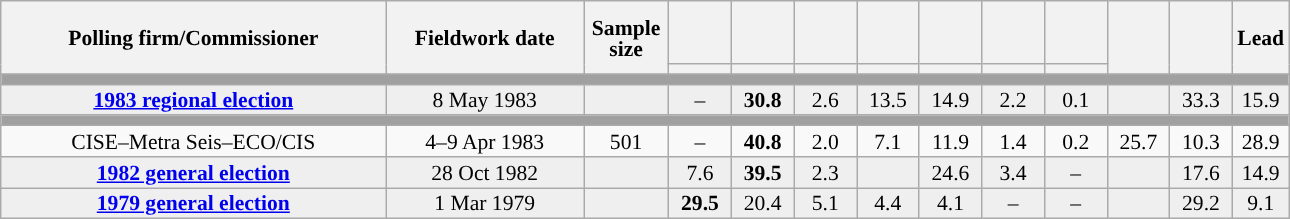<table class="wikitable collapsible collapsed" style="text-align:center; font-size:90%; line-height:14px;">
<tr style="height:42px;">
<th style="width:250px;" rowspan="2">Polling firm/Commissioner</th>
<th style="width:125px;" rowspan="2">Fieldwork date</th>
<th style="width:50px;" rowspan="2">Sample size</th>
<th style="width:35px;"></th>
<th style="width:35px;"></th>
<th style="width:35px;"></th>
<th style="width:35px;"></th>
<th style="width:35px;"></th>
<th style="width:35px;"></th>
<th style="width:35px;"></th>
<th style="width:35px;" rowspan="2"></th>
<th style="width:35px;" rowspan="2"></th>
<th style="width:30px;" rowspan="2">Lead</th>
</tr>
<tr>
<th style="color:inherit;background:"></th>
<th style="color:inherit;background:"></th>
<th style="color:inherit;background:"></th>
<th style="color:inherit;background:"></th>
<th style="color:inherit;background:"></th>
<th style="color:inherit;background:"></th>
<th style="color:inherit;background:"></th>
</tr>
<tr>
<td colspan="13" style="background:#A0A0A0"></td>
</tr>
<tr style="background:#EFEFEF;">
<td><strong><a href='#'>1983 regional election</a></strong></td>
<td>8 May 1983</td>
<td></td>
<td>–</td>
<td><strong>30.8</strong></td>
<td>2.6</td>
<td>13.5</td>
<td>14.9</td>
<td>2.2</td>
<td>0.1</td>
<td></td>
<td>33.3</td>
<td style="background:">15.9</td>
</tr>
<tr>
<td colspan="13" style="background:#A0A0A0"></td>
</tr>
<tr>
<td>CISE–Metra Seis–ECO/CIS</td>
<td>4–9 Apr 1983</td>
<td>501</td>
<td>–</td>
<td><strong>40.8</strong></td>
<td>2.0</td>
<td>7.1</td>
<td>11.9</td>
<td>1.4</td>
<td>0.2</td>
<td>25.7</td>
<td>10.3</td>
<td style="background:">28.9</td>
</tr>
<tr style="background:#EFEFEF;">
<td><strong><a href='#'>1982 general election</a></strong></td>
<td>28 Oct 1982</td>
<td></td>
<td>7.6</td>
<td><strong>39.5</strong></td>
<td>2.3</td>
<td></td>
<td>24.6</td>
<td>3.4</td>
<td>–</td>
<td></td>
<td>17.6</td>
<td style="background:">14.9</td>
</tr>
<tr style="background:#EFEFEF;">
<td><strong><a href='#'>1979 general election</a></strong></td>
<td>1 Mar 1979</td>
<td></td>
<td><strong>29.5</strong></td>
<td>20.4</td>
<td>5.1</td>
<td>4.4</td>
<td>4.1</td>
<td>–</td>
<td>–</td>
<td></td>
<td>29.2</td>
<td style="background:">9.1</td>
</tr>
</table>
